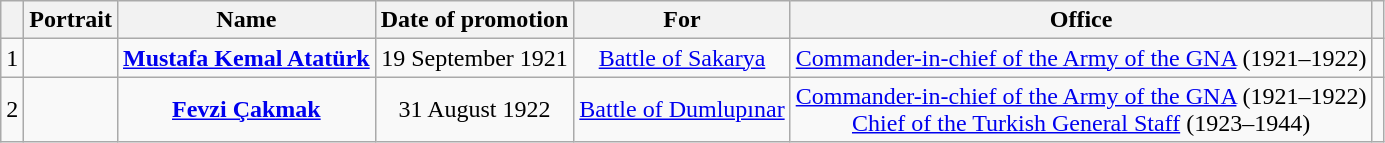<table class="wikitable" style="text-align:center">
<tr>
<th></th>
<th>Portrait</th>
<th>Name<br></th>
<th>Date of promotion</th>
<th>For</th>
<th>Office</th>
<th></th>
</tr>
<tr>
<td>1</td>
<td></td>
<td><strong><a href='#'>Mustafa Kemal Atatürk</a></strong><br></td>
<td>19 September 1921</td>
<td><a href='#'>Battle of Sakarya</a></td>
<td><a href='#'>Commander-in-chief of the Army of the GNA</a> (1921–1922)</td>
<td></td>
</tr>
<tr>
<td>2</td>
<td></td>
<td><strong><a href='#'>Fevzi Çakmak</a></strong><br></td>
<td>31 August 1922</td>
<td><a href='#'>Battle of Dumlupınar</a></td>
<td><a href='#'>Commander-in-chief of the Army of the GNA</a> (1921–1922)<br><a href='#'>Chief of the Turkish General Staff</a> (1923–1944)</td>
<td></td>
</tr>
</table>
